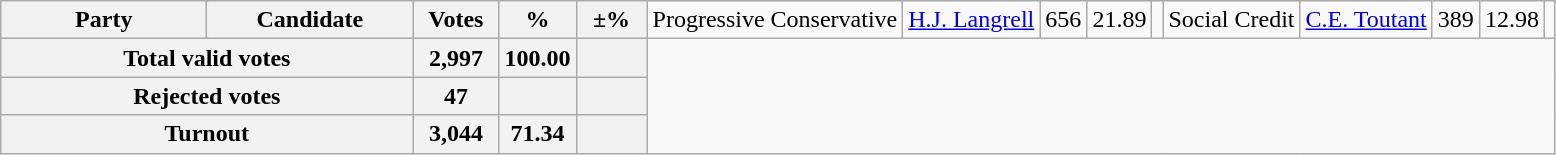<table class="wikitable">
<tr>
<th colspan=2 style="width: 130px">Party</th>
<th style="width: 130px">Candidate</th>
<th style="width: 50px">Votes</th>
<th style="width: 40px">%</th>
<th style="width: 40px">±%<br>
</th>
<td>Progressive Conservative</td>
<td><a href='#'>H.J. Langrell</a></td>
<td align="right">656</td>
<td align="right">21.89</td>
<td align="right"><br></td>
<td>Social Credit</td>
<td><a href='#'>C.E. Toutant</a></td>
<td align="right">389</td>
<td align="right">12.98</td>
<td align="right"></td>
</tr>
<tr bgcolor="white">
<th align="right" colspan=3>Total valid votes</th>
<th align="right">2,997</th>
<th align="right">100.00</th>
<th align="right"></th>
</tr>
<tr bgcolor="white">
<th align="right" colspan=3>Rejected votes</th>
<th align="right">47</th>
<th align="right"></th>
<th align="right"></th>
</tr>
<tr bgcolor="white">
<th align="right" colspan=3>Turnout</th>
<th align="right">3,044</th>
<th align="right">71.34</th>
<th align="right"></th>
</tr>
</table>
